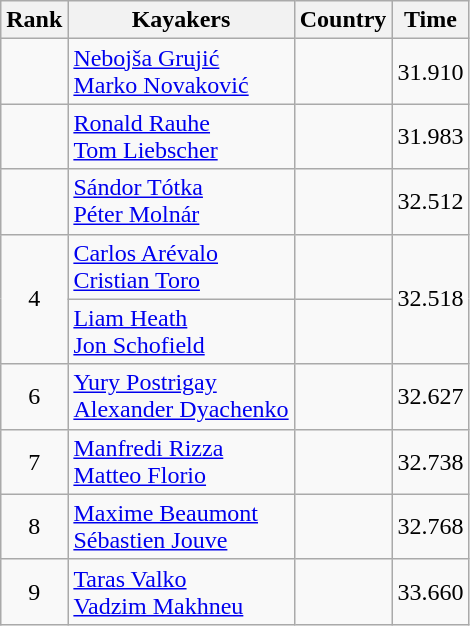<table class="wikitable" style="text-align:center">
<tr>
<th>Rank</th>
<th>Kayakers</th>
<th>Country</th>
<th>Time</th>
</tr>
<tr>
<td></td>
<td align="left"><a href='#'>Nebojša Grujić</a><br><a href='#'>Marko Novaković</a></td>
<td align="left"></td>
<td>31.910</td>
</tr>
<tr>
<td></td>
<td align="left"><a href='#'>Ronald Rauhe</a><br><a href='#'>Tom Liebscher</a></td>
<td align="left"></td>
<td>31.983</td>
</tr>
<tr>
<td></td>
<td align="left"><a href='#'>Sándor Tótka</a><br><a href='#'>Péter Molnár</a></td>
<td align="left"></td>
<td>32.512</td>
</tr>
<tr>
<td rowspan=2>4</td>
<td align="left"><a href='#'>Carlos Arévalo</a><br><a href='#'>Cristian Toro</a></td>
<td align="left"></td>
<td rowspan=2>32.518</td>
</tr>
<tr>
<td align="left"><a href='#'>Liam Heath</a><br><a href='#'>Jon Schofield</a></td>
<td align="left"></td>
</tr>
<tr>
<td>6</td>
<td align="left"><a href='#'>Yury Postrigay</a><br><a href='#'>Alexander Dyachenko</a></td>
<td align="left"></td>
<td>32.627</td>
</tr>
<tr>
<td>7</td>
<td align="left"><a href='#'>Manfredi Rizza</a><br><a href='#'>Matteo Florio</a></td>
<td align="left"></td>
<td>32.738</td>
</tr>
<tr>
<td>8</td>
<td align="left"><a href='#'>Maxime Beaumont</a><br><a href='#'>Sébastien Jouve</a></td>
<td align="left"></td>
<td>32.768</td>
</tr>
<tr>
<td>9</td>
<td align="left"><a href='#'>Taras Valko</a><br><a href='#'>Vadzim Makhneu</a></td>
<td align="left"></td>
<td>33.660</td>
</tr>
</table>
